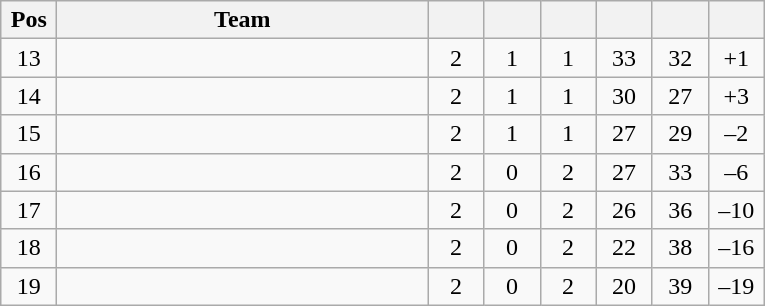<table class="wikitable" style="text-align:center">
<tr>
<th width=30>Pos</th>
<th ! width=240>Team</th>
<th ! width=30></th>
<th ! width=30></th>
<th ! width=30></th>
<th ! width=30></th>
<th ! width=30></th>
<th ! width=30></th>
</tr>
<tr>
<td>13</td>
<td align=left></td>
<td>2</td>
<td>1</td>
<td>1</td>
<td>33</td>
<td>32</td>
<td>+1</td>
</tr>
<tr>
<td>14</td>
<td align=left></td>
<td>2</td>
<td>1</td>
<td>1</td>
<td>30</td>
<td>27</td>
<td>+3</td>
</tr>
<tr>
<td>15</td>
<td align=left></td>
<td>2</td>
<td>1</td>
<td>1</td>
<td>27</td>
<td>29</td>
<td>–2</td>
</tr>
<tr>
<td>16</td>
<td align=left></td>
<td>2</td>
<td>0</td>
<td>2</td>
<td>27</td>
<td>33</td>
<td>–6</td>
</tr>
<tr>
<td>17</td>
<td align=left></td>
<td>2</td>
<td>0</td>
<td>2</td>
<td>26</td>
<td>36</td>
<td>–10</td>
</tr>
<tr>
<td>18</td>
<td align=left></td>
<td>2</td>
<td>0</td>
<td>2</td>
<td>22</td>
<td>38</td>
<td>–16</td>
</tr>
<tr>
<td>19</td>
<td align=left></td>
<td>2</td>
<td>0</td>
<td>2</td>
<td>20</td>
<td>39</td>
<td>–19</td>
</tr>
</table>
